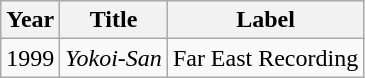<table class="wikitable">
<tr>
<th>Year</th>
<th>Title</th>
<th>Label</th>
</tr>
<tr>
<td align="center">1999</td>
<td><em>Yokoi-San</em></td>
<td align="center">Far East Recording</td>
</tr>
</table>
